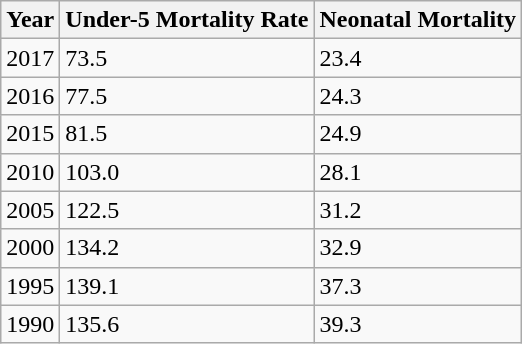<table class="wikitable">
<tr>
<th>Year</th>
<th>Under-5 Mortality Rate</th>
<th>Neonatal Mortality</th>
</tr>
<tr>
<td>2017</td>
<td>73.5</td>
<td>23.4</td>
</tr>
<tr>
<td>2016</td>
<td>77.5</td>
<td>24.3</td>
</tr>
<tr>
<td>2015</td>
<td>81.5</td>
<td>24.9</td>
</tr>
<tr>
<td>2010</td>
<td>103.0</td>
<td>28.1</td>
</tr>
<tr>
<td>2005</td>
<td>122.5</td>
<td>31.2</td>
</tr>
<tr>
<td>2000</td>
<td>134.2</td>
<td>32.9</td>
</tr>
<tr>
<td>1995</td>
<td>139.1</td>
<td>37.3</td>
</tr>
<tr>
<td>1990</td>
<td>135.6</td>
<td>39.3</td>
</tr>
</table>
